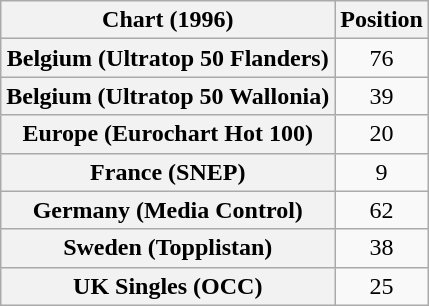<table class="wikitable sortable plainrowheaders">
<tr>
<th scope="col">Chart (1996)</th>
<th scope="col">Position</th>
</tr>
<tr>
<th scope="row">Belgium (Ultratop 50 Flanders)</th>
<td align="center">76</td>
</tr>
<tr>
<th scope="row">Belgium (Ultratop 50 Wallonia)</th>
<td align="center">39</td>
</tr>
<tr>
<th scope="row">Europe (Eurochart Hot 100)</th>
<td align="center">20</td>
</tr>
<tr>
<th scope="row">France (SNEP)</th>
<td align="center">9</td>
</tr>
<tr>
<th scope="row">Germany (Media Control)</th>
<td align="center">62</td>
</tr>
<tr>
<th scope="row">Sweden (Topplistan)</th>
<td align="center">38</td>
</tr>
<tr>
<th scope="row">UK Singles (OCC)</th>
<td align="center">25</td>
</tr>
</table>
